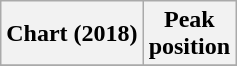<table class="wikitable plainrowheaders" style="text-align:center">
<tr>
<th scope="col">Chart (2018)</th>
<th scope="col">Peak<br> position</th>
</tr>
<tr>
</tr>
</table>
